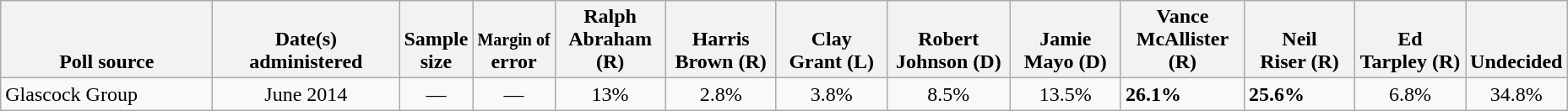<table class="wikitable">
<tr valign= bottom>
<th style="width:160px;">Poll source</th>
<th style="width:140px;">Date(s)<br>administered</th>
<th class=small>Sample<br>size</th>
<th><small>Margin of</small><br>error</th>
<th style="width:80px;">Ralph<br>Abraham (R)</th>
<th style="width:80px;">Harris<br>Brown (R)</th>
<th style="width:80px;">Clay<br>Grant (L)</th>
<th style="width:90px;">Robert<br>Johnson (D)</th>
<th style="width:80px;">Jamie<br>Mayo (D)</th>
<th style="width:90px;">Vance<br>McAllister (R)</th>
<th style="width:80px;">Neil<br>Riser (R)</th>
<th style="width:80px;">Ed<br>Tarpley (R)</th>
<th>Undecided</th>
</tr>
<tr>
<td>Glascock Group</td>
<td align=center>June 2014</td>
<td align=center>—</td>
<td align=center>—</td>
<td align=center>13%</td>
<td align=center>2.8%</td>
<td align=center>3.8%</td>
<td align=center>8.5%</td>
<td align=center>13.5%</td>
<td><strong>26.1%</strong></td>
<td><strong>25.6%</strong></td>
<td align=center>6.8%</td>
<td align=center>34.8%</td>
</tr>
</table>
